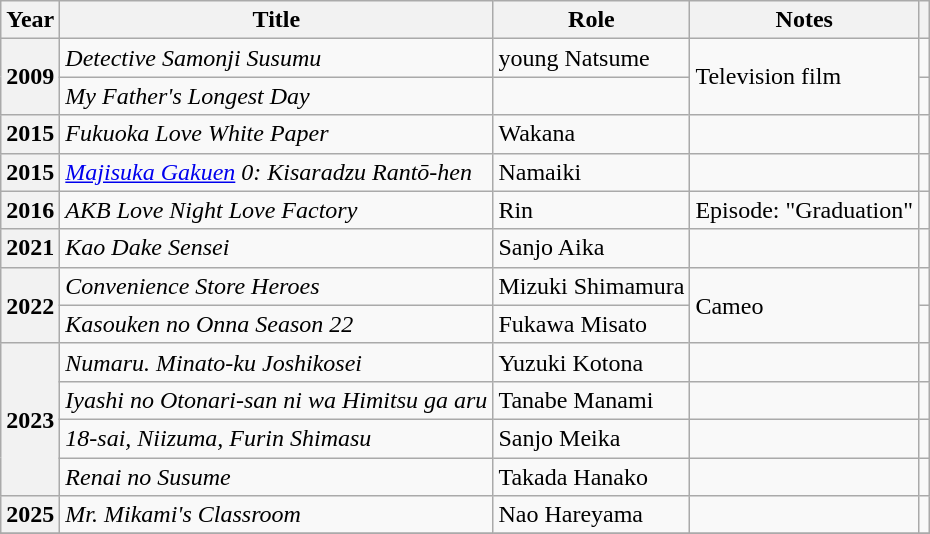<table class="wikitable plainrowheaders">
<tr>
<th scope="col">Year</th>
<th scope="col">Title</th>
<th scope="col">Role</th>
<th scope="col" class="unsortable">Notes</th>
<th scope="col" class="unsortable"></th>
</tr>
<tr>
<th scope="row" rowspan="2">2009</th>
<td><em>Detective Samonji Susumu</em></td>
<td>young Natsume</td>
<td rowspan="2">Television film</td>
<td></td>
</tr>
<tr>
<td><em>My Father's Longest Day</em></td>
<td></td>
<td></td>
</tr>
<tr>
<th scope="row">2015</th>
<td><em>Fukuoka Love White Paper</em></td>
<td>Wakana</td>
<td></td>
<td></td>
</tr>
<tr>
<th scope="row">2015</th>
<td><em><a href='#'>Majisuka Gakuen</a> 0: Kisaradzu Rantō-hen</em></td>
<td>Namaiki</td>
<td></td>
<td></td>
</tr>
<tr>
<th scope="row">2016</th>
<td><em>AKB Love Night Love Factory</em></td>
<td>Rin</td>
<td>Episode: "Graduation"</td>
<td></td>
</tr>
<tr>
<th scope="row">2021</th>
<td><em>Kao Dake Sensei</em></td>
<td>Sanjo Aika</td>
<td></td>
<td></td>
</tr>
<tr>
<th scope="row" rowspan="2">2022</th>
<td><em>Convenience Store Heroes</em></td>
<td>Mizuki Shimamura</td>
<td rowspan="2">Cameo</td>
<td></td>
</tr>
<tr>
<td><em>Kasouken no Onna Season 22</em></td>
<td>Fukawa Misato</td>
<td></td>
</tr>
<tr>
<th scope="row" rowspan="4">2023</th>
<td><em>Numaru. Minato-ku Joshikosei</em></td>
<td>Yuzuki Kotona</td>
<td></td>
<td></td>
</tr>
<tr>
<td><em>Iyashi no Otonari-san ni wa Himitsu ga aru</em></td>
<td>Tanabe Manami</td>
<td></td>
<td></td>
</tr>
<tr>
<td><em>18-sai, Niizuma, Furin Shimasu</em></td>
<td>Sanjo Meika</td>
<td></td>
<td></td>
</tr>
<tr>
<td><em>Renai no Susume</em></td>
<td>Takada Hanako</td>
<td></td>
<td></td>
</tr>
<tr>
<th scope="row">2025</th>
<td><em>Mr. Mikami's Classroom</em></td>
<td>Nao Hareyama</td>
<td></td>
<td></td>
</tr>
<tr>
</tr>
</table>
